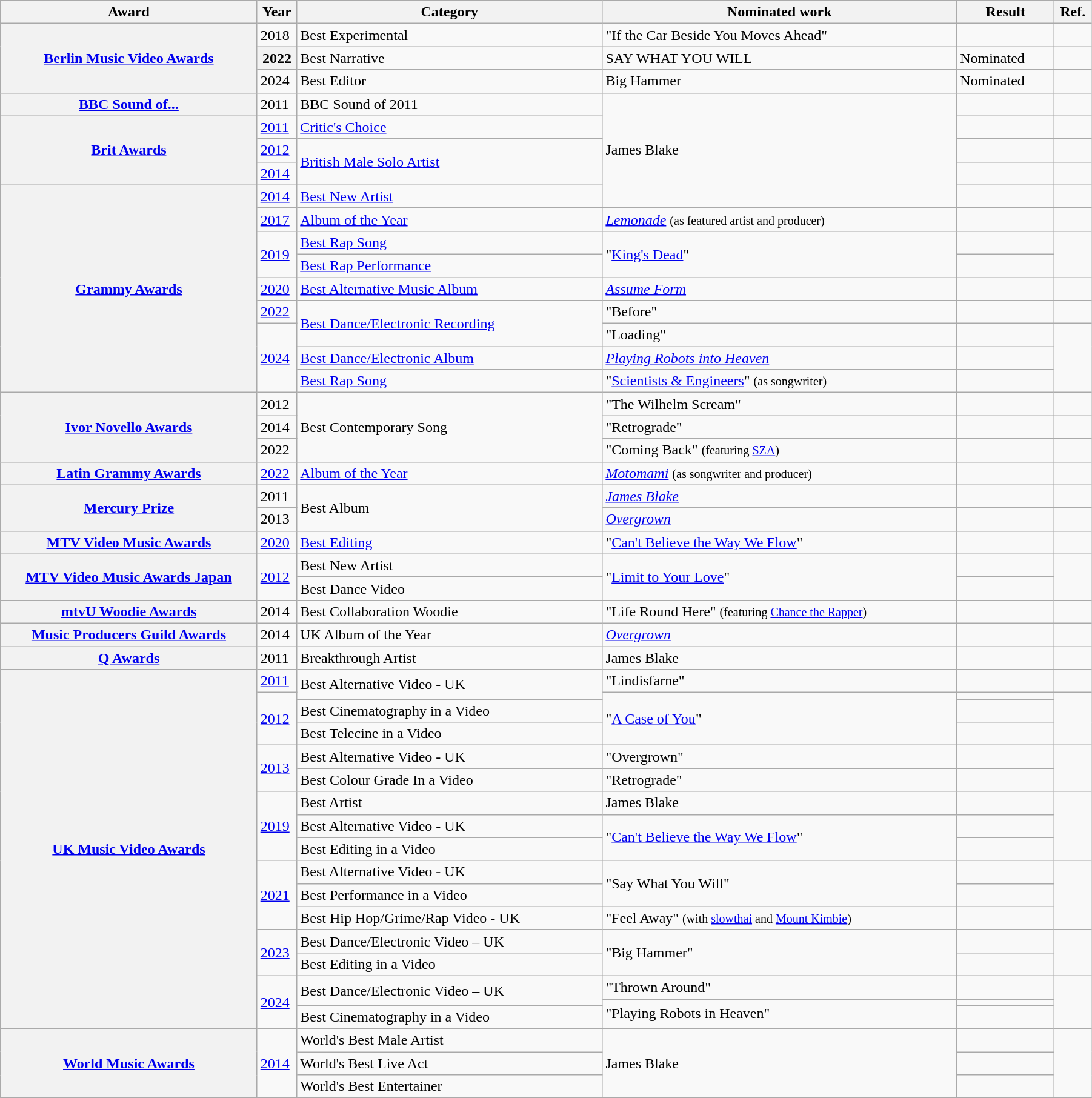<table class="wikitable sortable plainrowheaders" style="width:95%;">
<tr>
<th style="width:21%;">Award</th>
<th width=3%>Year</th>
<th style="width:25%;">Category</th>
<th style="width:29%;">Nominated work</th>
<th style="width:8%;">Result</th>
<th style="width:3%;">Ref.</th>
</tr>
<tr>
<th rowspan="3" scope="row"><a href='#'>Berlin Music Video Awards</a></th>
<td>2018</td>
<td>Best Experimental</td>
<td>"If the Car Beside You Moves Ahead"</td>
<td></td>
<td></td>
</tr>
<tr>
<th>2022</th>
<td>Best Narrative</td>
<td>SAY WHAT YOU WILL</td>
<td>Nominated</td>
<td></td>
</tr>
<tr>
<td>2024</td>
<td>Best Editor</td>
<td>Big Hammer</td>
<td>Nominated</td>
<td></td>
</tr>
<tr>
<th scope="row"><a href='#'>BBC Sound of...</a></th>
<td>2011</td>
<td>BBC Sound of 2011</td>
<td rowspan="5">James Blake</td>
<td></td>
<td></td>
</tr>
<tr>
<th scope="row" rowspan="3"><a href='#'>Brit Awards</a></th>
<td><a href='#'>2011</a></td>
<td><a href='#'>Critic's Choice</a></td>
<td></td>
<td></td>
</tr>
<tr>
<td><a href='#'>2012</a></td>
<td rowspan="2"><a href='#'>British Male Solo Artist</a></td>
<td></td>
<td></td>
</tr>
<tr>
<td><a href='#'>2014</a></td>
<td></td>
<td></td>
</tr>
<tr>
<th scope="row" rowspan="9"><a href='#'>Grammy Awards</a></th>
<td><a href='#'>2014</a></td>
<td><a href='#'>Best New Artist</a></td>
<td></td>
<td></td>
</tr>
<tr>
<td><a href='#'>2017</a></td>
<td><a href='#'>Album of the Year</a></td>
<td><em><a href='#'>Lemonade</a></em> <small>(as featured artist and producer)</small></td>
<td></td>
<td></td>
</tr>
<tr>
<td rowspan="2"><a href='#'>2019</a></td>
<td><a href='#'>Best Rap Song</a></td>
<td rowspan="2">"<a href='#'>King's Dead</a>"</td>
<td></td>
<td rowspan="2"></td>
</tr>
<tr>
<td><a href='#'>Best Rap Performance</a></td>
<td></td>
</tr>
<tr>
<td><a href='#'>2020</a></td>
<td><a href='#'>Best Alternative Music Album</a></td>
<td><em><a href='#'>Assume Form</a></em></td>
<td></td>
<td></td>
</tr>
<tr>
<td><a href='#'>2022</a></td>
<td rowspan="2"><a href='#'>Best Dance/Electronic Recording</a></td>
<td>"Before"</td>
<td></td>
<td></td>
</tr>
<tr>
<td rowspan="3"><a href='#'>2024</a></td>
<td>"Loading"</td>
<td></td>
<td rowspan="3"></td>
</tr>
<tr>
<td><a href='#'>Best Dance/Electronic Album</a></td>
<td><em><a href='#'>Playing Robots into Heaven</a></em></td>
<td></td>
</tr>
<tr>
<td><a href='#'>Best Rap Song</a></td>
<td>"<a href='#'>Scientists & Engineers</a>" <small>(as songwriter)</small></td>
<td></td>
</tr>
<tr>
<th scope="row" rowspan="3"><a href='#'>Ivor Novello Awards</a></th>
<td>2012</td>
<td rowspan="3">Best Contemporary Song</td>
<td>"The Wilhelm Scream"</td>
<td></td>
<td></td>
</tr>
<tr>
<td>2014</td>
<td>"Retrograde"</td>
<td></td>
<td></td>
</tr>
<tr>
<td>2022</td>
<td>"Coming Back" <small>(featuring <a href='#'>SZA</a>)</small></td>
<td></td>
<td></td>
</tr>
<tr>
<th scope="row"><a href='#'>Latin Grammy Awards</a></th>
<td><a href='#'>2022</a></td>
<td><a href='#'>Album of the Year</a></td>
<td><em><a href='#'>Motomami</a></em> <small>(as songwriter and producer)</small></td>
<td></td>
<td></td>
</tr>
<tr>
<th scope="row" rowspan="2"><a href='#'>Mercury Prize</a></th>
<td>2011</td>
<td rowspan="2">Best Album</td>
<td><em><a href='#'>James Blake</a></em></td>
<td></td>
<td></td>
</tr>
<tr>
<td>2013</td>
<td><em><a href='#'>Overgrown</a></em></td>
<td></td>
<td></td>
</tr>
<tr>
<th scope="row"><a href='#'>MTV Video Music Awards</a></th>
<td><a href='#'>2020</a></td>
<td><a href='#'>Best Editing</a></td>
<td>"<a href='#'>Can't Believe the Way We Flow</a>"</td>
<td></td>
<td></td>
</tr>
<tr>
<th scope="row" rowspan="2"><a href='#'>MTV Video Music Awards Japan</a></th>
<td rowspan=2><a href='#'>2012</a></td>
<td>Best New Artist</td>
<td rowspan=2>"<a href='#'>Limit to Your Love</a>"</td>
<td></td>
<td rowspan="2"></td>
</tr>
<tr>
<td>Best Dance Video</td>
<td></td>
</tr>
<tr>
<th scope="row"><a href='#'>mtvU Woodie Awards</a></th>
<td>2014</td>
<td>Best Collaboration Woodie</td>
<td>"Life Round Here" <small> (featuring <a href='#'>Chance the Rapper</a>)</small></td>
<td></td>
<td></td>
</tr>
<tr>
<th scope="row"><a href='#'>Music Producers Guild Awards</a></th>
<td>2014</td>
<td>UK Album of the Year</td>
<td><em><a href='#'>Overgrown</a></em></td>
<td></td>
<td></td>
</tr>
<tr>
<th scope="row"><a href='#'>Q Awards</a></th>
<td>2011</td>
<td>Breakthrough Artist</td>
<td>James Blake</td>
<td></td>
<td></td>
</tr>
<tr>
<th scope="row" rowspan="17"><a href='#'>UK Music Video Awards</a></th>
<td><a href='#'>2011</a></td>
<td rowspan="2">Best Alternative Video - UK</td>
<td>"Lindisfarne"</td>
<td></td>
<td></td>
</tr>
<tr>
<td rowspan="3"><a href='#'>2012</a></td>
<td rowspan="3">"<a href='#'>A Case of You</a>"</td>
<td></td>
<td rowspan="3"></td>
</tr>
<tr>
<td>Best Cinematography in a Video</td>
<td></td>
</tr>
<tr>
<td>Best Telecine in a Video</td>
<td></td>
</tr>
<tr>
<td rowspan=2><a href='#'>2013</a></td>
<td>Best Alternative Video - UK</td>
<td>"Overgrown"</td>
<td></td>
<td rowspan="2"></td>
</tr>
<tr>
<td>Best Colour Grade In a Video</td>
<td>"Retrograde"</td>
<td></td>
</tr>
<tr>
<td rowspan="3"><a href='#'>2019</a></td>
<td>Best Artist</td>
<td>James Blake</td>
<td></td>
<td rowspan="3"></td>
</tr>
<tr>
<td>Best Alternative Video - UK</td>
<td rowspan="2">"<a href='#'>Can't Believe the Way We Flow</a>"</td>
<td></td>
</tr>
<tr>
<td>Best Editing in a Video</td>
<td></td>
</tr>
<tr>
<td rowspan="3"><a href='#'>2021</a></td>
<td>Best Alternative Video - UK</td>
<td rowspan="2">"Say What You Will"</td>
<td></td>
<td rowspan="3"></td>
</tr>
<tr>
<td>Best Performance in a Video</td>
<td></td>
</tr>
<tr>
<td>Best Hip Hop/Grime/Rap Video - UK</td>
<td>"Feel Away" <small>(with <a href='#'>slowthai</a> and <a href='#'>Mount Kimbie</a>)</small></td>
<td></td>
</tr>
<tr>
<td rowspan="2"><a href='#'>2023</a></td>
<td>Best Dance/Electronic Video – UK</td>
<td rowspan="2">"Big Hammer"</td>
<td></td>
<td rowspan="2"></td>
</tr>
<tr>
<td>Best Editing in a Video</td>
<td></td>
</tr>
<tr>
<td rowspan="3"><a href='#'>2024</a></td>
<td rowspan="2">Best Dance/Electronic Video – UK</td>
<td>"Thrown Around"</td>
<td></td>
<td align="center" rowspan="3"></td>
</tr>
<tr>
<td rowspan="2">"Playing Robots in Heaven"</td>
<td></td>
</tr>
<tr>
<td>Best Cinematography in a Video</td>
<td></td>
</tr>
<tr>
<th scope="row" rowspan="3"><a href='#'>World Music Awards</a></th>
<td rowspan=3><a href='#'>2014</a></td>
<td>World's Best Male Artist</td>
<td rowspan="3">James Blake</td>
<td></td>
<td rowspan="3"></td>
</tr>
<tr>
<td>World's Best Live Act</td>
<td></td>
</tr>
<tr>
<td>World's Best Entertainer</td>
<td></td>
</tr>
<tr>
</tr>
</table>
